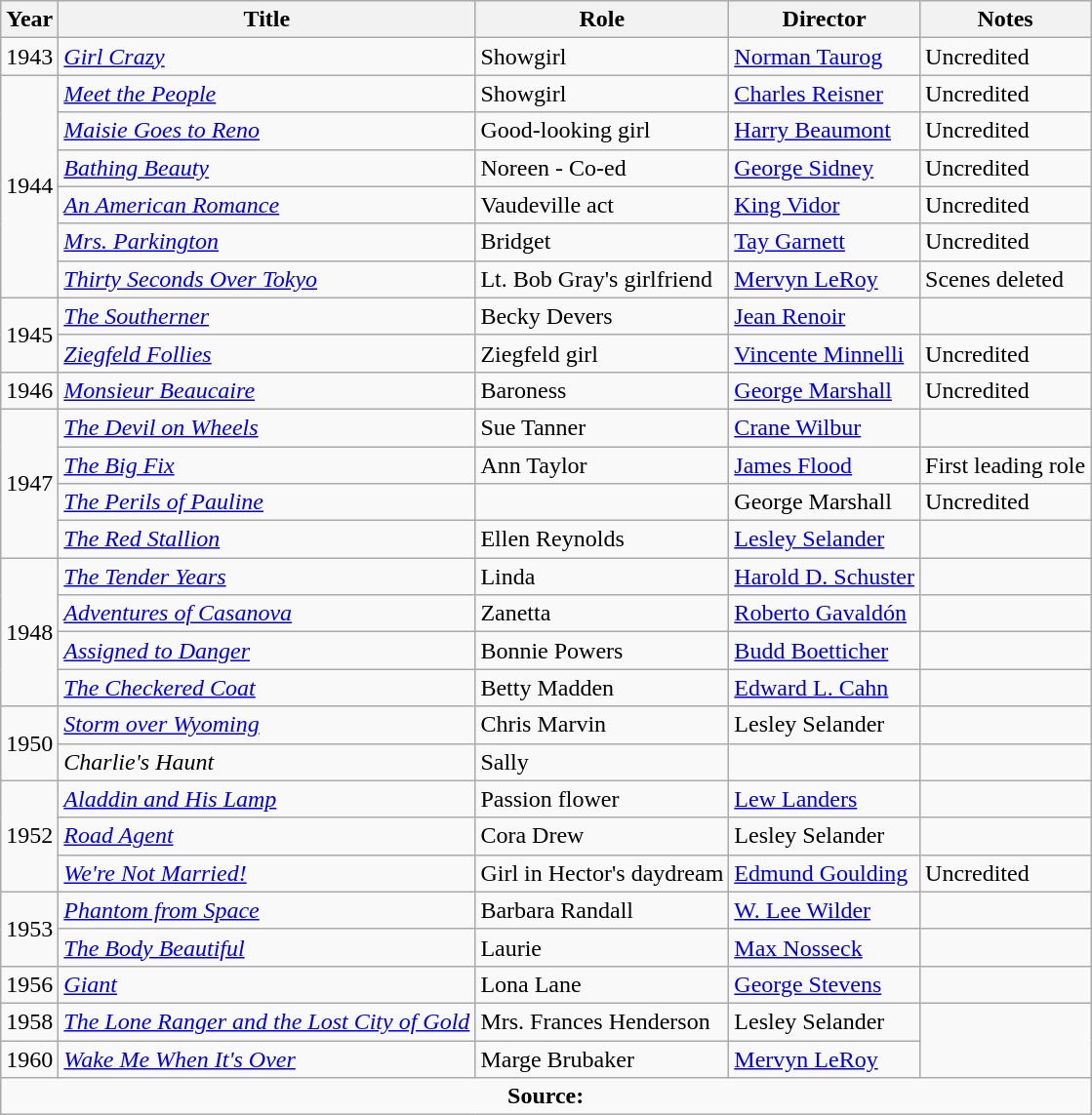<table class="wikitable">
<tr>
<th>Year</th>
<th>Title</th>
<th>Role</th>
<th>Director</th>
<th>Notes</th>
</tr>
<tr>
<td>1943</td>
<td><em><a href='#'>Girl Crazy</a></em></td>
<td>Showgirl</td>
<td><a href='#'>Norman Taurog</a></td>
<td>Uncredited</td>
</tr>
<tr>
<td rowspan=6>1944</td>
<td><em><a href='#'>Meet the People</a></em></td>
<td>Showgirl</td>
<td><a href='#'>Charles Reisner</a></td>
<td>Uncredited</td>
</tr>
<tr>
<td><em><a href='#'>Maisie Goes to Reno</a></em></td>
<td>Good-looking girl</td>
<td><a href='#'>Harry Beaumont</a></td>
<td>Uncredited</td>
</tr>
<tr>
<td><em><a href='#'>Bathing Beauty</a></em></td>
<td>Noreen - Co-ed</td>
<td><a href='#'>George Sidney</a></td>
<td>Uncredited</td>
</tr>
<tr>
<td><em><a href='#'>An American Romance</a></em></td>
<td>Vaudeville act</td>
<td><a href='#'>King Vidor</a></td>
<td>Uncredited</td>
</tr>
<tr>
<td><em><a href='#'>Mrs. Parkington</a></em></td>
<td>Bridget</td>
<td><a href='#'>Tay Garnett</a></td>
<td>Uncredited</td>
</tr>
<tr>
<td><em><a href='#'>Thirty Seconds Over Tokyo</a></em></td>
<td>Lt. Bob Gray's girlfriend</td>
<td><a href='#'>Mervyn LeRoy</a></td>
<td>Scenes deleted</td>
</tr>
<tr>
<td rowspan=2>1945</td>
<td><em><a href='#'>The Southerner</a></em></td>
<td>Becky Devers</td>
<td><a href='#'>Jean Renoir</a></td>
<td></td>
</tr>
<tr>
<td><em><a href='#'>Ziegfeld Follies</a></em></td>
<td>Ziegfeld girl</td>
<td><a href='#'>Vincente Minnelli</a></td>
<td>Uncredited</td>
</tr>
<tr>
<td>1946</td>
<td><em><a href='#'>Monsieur Beaucaire</a></em></td>
<td>Baroness</td>
<td><a href='#'>George Marshall</a></td>
<td>Uncredited</td>
</tr>
<tr>
<td rowspan=4>1947</td>
<td><em><a href='#'>The Devil on Wheels</a></em></td>
<td>Sue Tanner</td>
<td><a href='#'>Crane Wilbur</a></td>
<td></td>
</tr>
<tr>
<td><em><a href='#'>The Big Fix</a></em></td>
<td>Ann Taylor</td>
<td><a href='#'>James Flood</a></td>
<td>First leading role</td>
</tr>
<tr>
<td><em><a href='#'>The Perils of Pauline</a></em></td>
<td></td>
<td>George Marshall</td>
<td>Uncredited</td>
</tr>
<tr>
<td><em><a href='#'>The Red Stallion</a></em></td>
<td>Ellen Reynolds</td>
<td><a href='#'>Lesley Selander</a></td>
<td></td>
</tr>
<tr>
<td rowspan=4>1948</td>
<td><em><a href='#'>The Tender Years</a></em></td>
<td>Linda</td>
<td><a href='#'>Harold D. Schuster</a></td>
<td></td>
</tr>
<tr>
<td><em><a href='#'>Adventures of Casanova</a></em></td>
<td>Zanetta</td>
<td><a href='#'>Roberto Gavaldón</a></td>
<td></td>
</tr>
<tr>
<td><em><a href='#'>Assigned to Danger</a></em></td>
<td>Bonnie Powers</td>
<td><a href='#'>Budd Boetticher</a></td>
<td></td>
</tr>
<tr>
<td><em><a href='#'>The Checkered Coat</a></em></td>
<td>Betty Madden</td>
<td><a href='#'>Edward L. Cahn</a></td>
<td></td>
</tr>
<tr>
<td rowspan=2>1950</td>
<td><em><a href='#'>Storm over Wyoming</a></em></td>
<td>Chris Marvin</td>
<td>Lesley Selander</td>
<td></td>
</tr>
<tr>
<td><em>Charlie's Haunt</em></td>
<td>Sally</td>
<td></td>
</tr>
<tr>
<td rowspan=3>1952</td>
<td><em><a href='#'>Aladdin and His Lamp</a></em></td>
<td>Passion flower</td>
<td><a href='#'>Lew Landers</a></td>
<td></td>
</tr>
<tr>
<td><em><a href='#'>Road Agent</a></em></td>
<td>Cora Drew</td>
<td>Lesley Selander</td>
<td></td>
</tr>
<tr>
<td><em><a href='#'>We're Not Married!</a></em></td>
<td>Girl in Hector's daydream</td>
<td><a href='#'>Edmund Goulding</a></td>
<td>Uncredited</td>
</tr>
<tr>
<td rowspan=2>1953</td>
<td><em><a href='#'>Phantom from Space</a></em></td>
<td>Barbara Randall</td>
<td><a href='#'>W. Lee Wilder</a></td>
<td></td>
</tr>
<tr>
<td><em><a href='#'>The Body Beautiful</a></em></td>
<td>Laurie</td>
<td><a href='#'>Max Nosseck</a></td>
<td></td>
</tr>
<tr>
<td>1956</td>
<td><em><a href='#'>Giant</a></em></td>
<td>Lona Lane</td>
<td><a href='#'>George Stevens</a></td>
<td></td>
</tr>
<tr>
<td>1958</td>
<td><em><a href='#'>The Lone Ranger and the Lost City of Gold</a></em></td>
<td>Mrs. Frances Henderson</td>
<td>Lesley Selander</td>
</tr>
<tr>
<td>1960</td>
<td><em><a href='#'>Wake Me When It's Over</a></em></td>
<td>Marge Brubaker</td>
<td><a href='#'>Mervyn LeRoy</a></td>
</tr>
<tr>
<td colspan="5" style="text-align: center;"><strong>Source:</strong></td>
</tr>
</table>
